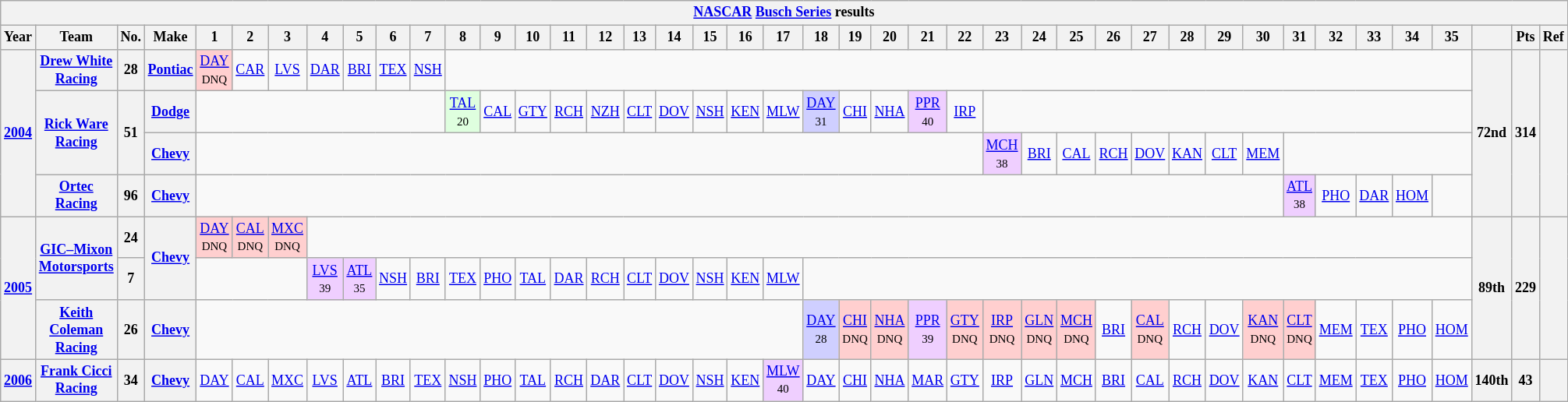<table class="wikitable" style="text-align:center; font-size:75%">
<tr>
<th colspan=42><a href='#'>NASCAR</a> <a href='#'>Busch Series</a> results</th>
</tr>
<tr>
<th>Year</th>
<th>Team</th>
<th>No.</th>
<th>Make</th>
<th>1</th>
<th>2</th>
<th>3</th>
<th>4</th>
<th>5</th>
<th>6</th>
<th>7</th>
<th>8</th>
<th>9</th>
<th>10</th>
<th>11</th>
<th>12</th>
<th>13</th>
<th>14</th>
<th>15</th>
<th>16</th>
<th>17</th>
<th>18</th>
<th>19</th>
<th>20</th>
<th>21</th>
<th>22</th>
<th>23</th>
<th>24</th>
<th>25</th>
<th>26</th>
<th>27</th>
<th>28</th>
<th>29</th>
<th>30</th>
<th>31</th>
<th>32</th>
<th>33</th>
<th>34</th>
<th>35</th>
<th></th>
<th>Pts</th>
<th>Ref</th>
</tr>
<tr>
<th rowspan=4><a href='#'>2004</a></th>
<th><a href='#'>Drew White Racing</a></th>
<th>28</th>
<th><a href='#'>Pontiac</a></th>
<td style="background:#FFCFCF;"><a href='#'>DAY</a><br><small>DNQ</small></td>
<td><a href='#'>CAR</a></td>
<td><a href='#'>LVS</a></td>
<td><a href='#'>DAR</a></td>
<td><a href='#'>BRI</a></td>
<td><a href='#'>TEX</a></td>
<td><a href='#'>NSH</a></td>
<td colspan=28></td>
<th rowspan=4>72nd</th>
<th rowspan=4>314</th>
<th rowspan=4></th>
</tr>
<tr>
<th rowspan=2><a href='#'>Rick Ware Racing</a></th>
<th rowspan=2>51</th>
<th><a href='#'>Dodge</a></th>
<td colspan=7></td>
<td style="background:#DFFFDF;"><a href='#'>TAL</a><br><small>20</small></td>
<td><a href='#'>CAL</a></td>
<td><a href='#'>GTY</a></td>
<td><a href='#'>RCH</a></td>
<td><a href='#'>NZH</a></td>
<td><a href='#'>CLT</a></td>
<td><a href='#'>DOV</a></td>
<td><a href='#'>NSH</a></td>
<td><a href='#'>KEN</a></td>
<td><a href='#'>MLW</a></td>
<td style="background:#CFCFFF;"><a href='#'>DAY</a><br><small>31</small></td>
<td><a href='#'>CHI</a></td>
<td><a href='#'>NHA</a></td>
<td style="background:#EFCFFF;"><a href='#'>PPR</a><br><small>40</small></td>
<td><a href='#'>IRP</a></td>
<td colspan=13></td>
</tr>
<tr>
<th><a href='#'>Chevy</a></th>
<td colspan=22></td>
<td style="background:#EFCFFF;"><a href='#'>MCH</a><br><small>38</small></td>
<td><a href='#'>BRI</a></td>
<td><a href='#'>CAL</a></td>
<td><a href='#'>RCH</a></td>
<td><a href='#'>DOV</a></td>
<td><a href='#'>KAN</a></td>
<td><a href='#'>CLT</a></td>
<td><a href='#'>MEM</a></td>
<td colspan=5></td>
</tr>
<tr>
<th><a href='#'>Ortec Racing</a></th>
<th>96</th>
<th><a href='#'>Chevy</a></th>
<td colspan=30></td>
<td style="background:#EFCFFF;"><a href='#'>ATL</a><br><small>38</small></td>
<td><a href='#'>PHO</a></td>
<td><a href='#'>DAR</a></td>
<td><a href='#'>HOM</a></td>
<td></td>
</tr>
<tr>
<th rowspan=3><a href='#'>2005</a></th>
<th rowspan=2><a href='#'>GIC–Mixon Motorsports</a></th>
<th>24</th>
<th rowspan=2><a href='#'>Chevy</a></th>
<td style="background:#FFCFCF;"><a href='#'>DAY</a><br><small>DNQ</small></td>
<td style="background:#FFCFCF;"><a href='#'>CAL</a><br><small>DNQ</small></td>
<td style="background:#FFCFCF;"><a href='#'>MXC</a><br><small>DNQ</small></td>
<td colspan=32></td>
<th rowspan=3>89th</th>
<th rowspan=3>229</th>
<th rowspan=3></th>
</tr>
<tr>
<th>7</th>
<td colspan=3></td>
<td style="background:#EFCFFF;"><a href='#'>LVS</a><br><small>39</small></td>
<td style="background:#EFCFFF;"><a href='#'>ATL</a><br><small>35</small></td>
<td><a href='#'>NSH</a></td>
<td><a href='#'>BRI</a></td>
<td><a href='#'>TEX</a></td>
<td><a href='#'>PHO</a></td>
<td><a href='#'>TAL</a></td>
<td><a href='#'>DAR</a></td>
<td><a href='#'>RCH</a></td>
<td><a href='#'>CLT</a></td>
<td><a href='#'>DOV</a></td>
<td><a href='#'>NSH</a></td>
<td><a href='#'>KEN</a></td>
<td><a href='#'>MLW</a></td>
<td colspan=18></td>
</tr>
<tr>
<th><a href='#'>Keith Coleman Racing</a></th>
<th>26</th>
<th><a href='#'>Chevy</a></th>
<td colspan=17></td>
<td style="background:#CFCFFF;"><a href='#'>DAY</a><br><small>28</small></td>
<td style="background:#FFCFCF;"><a href='#'>CHI</a><br><small>DNQ</small></td>
<td style="background:#FFCFCF;"><a href='#'>NHA</a><br><small>DNQ</small></td>
<td style="background:#EFCFFF;"><a href='#'>PPR</a><br><small>39</small></td>
<td style="background:#FFCFCF;"><a href='#'>GTY</a><br><small>DNQ</small></td>
<td style="background:#FFCFCF;"><a href='#'>IRP</a><br><small>DNQ</small></td>
<td style="background:#FFCFCF;"><a href='#'>GLN</a><br><small>DNQ</small></td>
<td style="background:#FFCFCF;"><a href='#'>MCH</a><br><small>DNQ</small></td>
<td><a href='#'>BRI</a></td>
<td style="background:#FFCFCF;"><a href='#'>CAL</a><br><small>DNQ</small></td>
<td><a href='#'>RCH</a></td>
<td><a href='#'>DOV</a></td>
<td style="background:#FFCFCF;"><a href='#'>KAN</a><br><small>DNQ</small></td>
<td style="background:#FFCFCF;"><a href='#'>CLT</a><br><small>DNQ</small></td>
<td><a href='#'>MEM</a></td>
<td><a href='#'>TEX</a></td>
<td><a href='#'>PHO</a></td>
<td><a href='#'>HOM</a></td>
</tr>
<tr>
<th><a href='#'>2006</a></th>
<th><a href='#'>Frank Cicci Racing</a></th>
<th>34</th>
<th><a href='#'>Chevy</a></th>
<td><a href='#'>DAY</a></td>
<td><a href='#'>CAL</a></td>
<td><a href='#'>MXC</a></td>
<td><a href='#'>LVS</a></td>
<td><a href='#'>ATL</a></td>
<td><a href='#'>BRI</a></td>
<td><a href='#'>TEX</a></td>
<td><a href='#'>NSH</a></td>
<td><a href='#'>PHO</a></td>
<td><a href='#'>TAL</a></td>
<td><a href='#'>RCH</a></td>
<td><a href='#'>DAR</a></td>
<td><a href='#'>CLT</a></td>
<td><a href='#'>DOV</a></td>
<td><a href='#'>NSH</a></td>
<td><a href='#'>KEN</a></td>
<td style="background:#EFCFFF;"><a href='#'>MLW</a><br><small>40</small></td>
<td><a href='#'>DAY</a></td>
<td><a href='#'>CHI</a></td>
<td><a href='#'>NHA</a></td>
<td><a href='#'>MAR</a></td>
<td><a href='#'>GTY</a></td>
<td><a href='#'>IRP</a></td>
<td><a href='#'>GLN</a></td>
<td><a href='#'>MCH</a></td>
<td><a href='#'>BRI</a></td>
<td><a href='#'>CAL</a></td>
<td><a href='#'>RCH</a></td>
<td><a href='#'>DOV</a></td>
<td><a href='#'>KAN</a></td>
<td><a href='#'>CLT</a></td>
<td><a href='#'>MEM</a></td>
<td><a href='#'>TEX</a></td>
<td><a href='#'>PHO</a></td>
<td><a href='#'>HOM</a></td>
<th>140th</th>
<th>43</th>
<th></th>
</tr>
</table>
